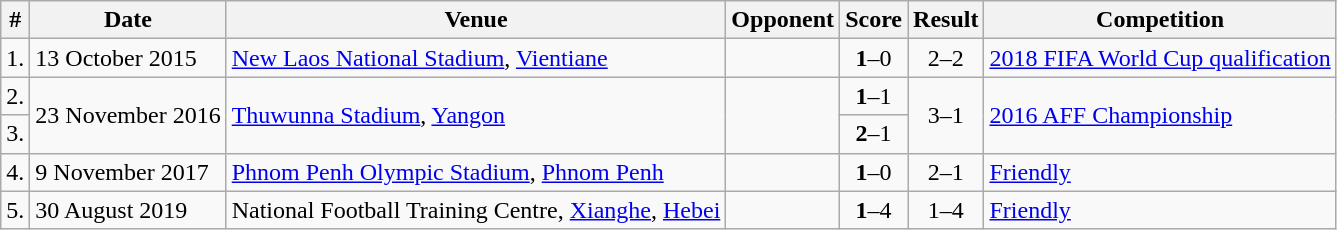<table class="wikitable">
<tr>
<th>#</th>
<th>Date</th>
<th>Venue</th>
<th>Opponent</th>
<th>Score</th>
<th>Result</th>
<th>Competition</th>
</tr>
<tr>
<td>1.</td>
<td>13 October 2015</td>
<td><a href='#'>New Laos National Stadium</a>, <a href='#'>Vientiane</a></td>
<td></td>
<td align=center><strong>1</strong>–0</td>
<td align=center>2–2</td>
<td><a href='#'>2018 FIFA World Cup qualification</a></td>
</tr>
<tr>
<td>2.</td>
<td rowspan="2">23 November 2016</td>
<td rowspan="2"><a href='#'>Thuwunna Stadium</a>, <a href='#'>Yangon</a></td>
<td rowspan="2"></td>
<td align=center><strong>1</strong>–1</td>
<td rowspan="2" align=center>3–1</td>
<td rowspan="2"><a href='#'>2016 AFF Championship</a></td>
</tr>
<tr>
<td>3.</td>
<td align=center><strong>2</strong>–1</td>
</tr>
<tr>
<td>4.</td>
<td>9 November 2017</td>
<td><a href='#'>Phnom Penh Olympic Stadium</a>, <a href='#'>Phnom Penh</a></td>
<td></td>
<td align=center><strong>1</strong>–0</td>
<td align=center>2–1</td>
<td><a href='#'>Friendly</a></td>
</tr>
<tr>
<td>5.</td>
<td>30 August 2019</td>
<td>National Football Training Centre, <a href='#'>Xianghe</a>, <a href='#'>Hebei</a></td>
<td></td>
<td align=center><strong>1</strong>–4</td>
<td align=center>1–4</td>
<td><a href='#'>Friendly</a></td>
</tr>
</table>
